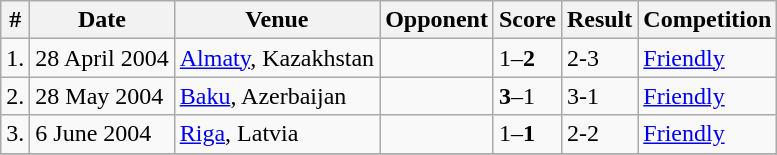<table class="wikitable">
<tr>
<th>#</th>
<th>Date</th>
<th>Venue</th>
<th>Opponent</th>
<th>Score</th>
<th>Result</th>
<th>Competition</th>
</tr>
<tr>
<td>1.</td>
<td>28 April 2004</td>
<td><a href='#'>Almaty</a>, Kazakhstan</td>
<td></td>
<td>1–<strong>2</strong></td>
<td>2-3</td>
<td><a href='#'>Friendly</a></td>
</tr>
<tr>
<td>2.</td>
<td>28 May 2004</td>
<td><a href='#'>Baku</a>, Azerbaijan</td>
<td></td>
<td><strong>3</strong>–1</td>
<td>3-1</td>
<td><a href='#'>Friendly</a></td>
</tr>
<tr>
<td>3.</td>
<td>6 June 2004</td>
<td><a href='#'>Riga</a>, Latvia</td>
<td></td>
<td>1–<strong>1</strong></td>
<td>2-2</td>
<td><a href='#'>Friendly</a></td>
</tr>
<tr>
</tr>
</table>
